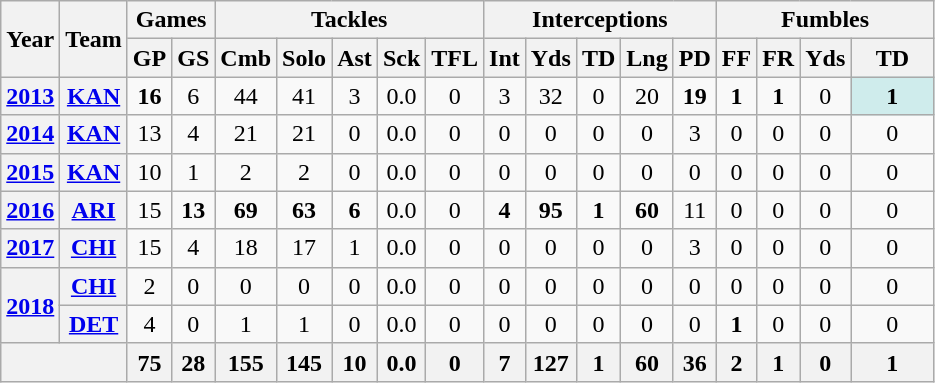<table class="wikitable" style="text-align:center">
<tr>
<th rowspan="2">Year</th>
<th rowspan="2">Team</th>
<th colspan="2">Games</th>
<th colspan="5">Tackles</th>
<th colspan="5">Interceptions</th>
<th colspan="4">Fumbles</th>
</tr>
<tr>
<th>GP</th>
<th>GS</th>
<th>Cmb</th>
<th>Solo</th>
<th>Ast</th>
<th>Sck</th>
<th>TFL</th>
<th>Int</th>
<th>Yds</th>
<th>TD</th>
<th>Lng</th>
<th>PD</th>
<th>FF</th>
<th>FR</th>
<th>Yds</th>
<th>TD</th>
</tr>
<tr>
<th><a href='#'>2013</a></th>
<th><a href='#'>KAN</a></th>
<td><strong>16</strong></td>
<td>6</td>
<td>44</td>
<td>41</td>
<td>3</td>
<td>0.0</td>
<td>0</td>
<td>3</td>
<td>32</td>
<td>0</td>
<td>20</td>
<td><strong>19</strong></td>
<td><strong>1</strong></td>
<td><strong>1</strong></td>
<td>0</td>
<td style="background:#cfecec; width:3em;"><strong>1</strong></td>
</tr>
<tr>
<th><a href='#'>2014</a></th>
<th><a href='#'>KAN</a></th>
<td>13</td>
<td>4</td>
<td>21</td>
<td>21</td>
<td>0</td>
<td>0.0</td>
<td>0</td>
<td>0</td>
<td>0</td>
<td>0</td>
<td>0</td>
<td>3</td>
<td>0</td>
<td>0</td>
<td>0</td>
<td>0</td>
</tr>
<tr>
<th><a href='#'>2015</a></th>
<th><a href='#'>KAN</a></th>
<td>10</td>
<td>1</td>
<td>2</td>
<td>2</td>
<td>0</td>
<td>0.0</td>
<td>0</td>
<td>0</td>
<td>0</td>
<td>0</td>
<td>0</td>
<td>0</td>
<td>0</td>
<td>0</td>
<td>0</td>
<td>0</td>
</tr>
<tr>
<th><a href='#'>2016</a></th>
<th><a href='#'>ARI</a></th>
<td>15</td>
<td><strong>13</strong></td>
<td><strong>69</strong></td>
<td><strong>63</strong></td>
<td><strong>6</strong></td>
<td>0.0</td>
<td>0</td>
<td><strong>4</strong></td>
<td><strong>95</strong></td>
<td><strong>1</strong></td>
<td><strong>60</strong></td>
<td>11</td>
<td>0</td>
<td>0</td>
<td>0</td>
<td>0</td>
</tr>
<tr>
<th><a href='#'>2017</a></th>
<th><a href='#'>CHI</a></th>
<td>15</td>
<td>4</td>
<td>18</td>
<td>17</td>
<td>1</td>
<td>0.0</td>
<td>0</td>
<td>0</td>
<td>0</td>
<td>0</td>
<td>0</td>
<td>3</td>
<td>0</td>
<td>0</td>
<td>0</td>
<td>0</td>
</tr>
<tr>
<th rowspan="2"><a href='#'>2018</a></th>
<th><a href='#'>CHI</a></th>
<td>2</td>
<td>0</td>
<td>0</td>
<td>0</td>
<td>0</td>
<td>0.0</td>
<td>0</td>
<td>0</td>
<td>0</td>
<td>0</td>
<td>0</td>
<td>0</td>
<td>0</td>
<td>0</td>
<td>0</td>
<td>0</td>
</tr>
<tr>
<th><a href='#'>DET</a></th>
<td>4</td>
<td>0</td>
<td>1</td>
<td>1</td>
<td>0</td>
<td>0.0</td>
<td>0</td>
<td>0</td>
<td>0</td>
<td>0</td>
<td>0</td>
<td>0</td>
<td><strong>1</strong></td>
<td>0</td>
<td>0</td>
<td>0</td>
</tr>
<tr>
<th colspan="2"></th>
<th>75</th>
<th>28</th>
<th>155</th>
<th>145</th>
<th>10</th>
<th>0.0</th>
<th>0</th>
<th>7</th>
<th>127</th>
<th>1</th>
<th>60</th>
<th>36</th>
<th>2</th>
<th>1</th>
<th>0</th>
<th>1</th>
</tr>
</table>
